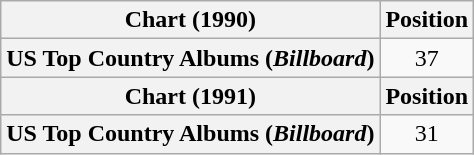<table class="wikitable plainrowheaders" style="text-align:center">
<tr>
<th scope="col">Chart (1990)</th>
<th scope="col">Position</th>
</tr>
<tr>
<th scope="row">US Top Country Albums (<em>Billboard</em>)</th>
<td>37</td>
</tr>
<tr>
<th scope="col">Chart (1991)</th>
<th scope="col">Position</th>
</tr>
<tr>
<th scope="row">US Top Country Albums (<em>Billboard</em>)</th>
<td>31</td>
</tr>
</table>
